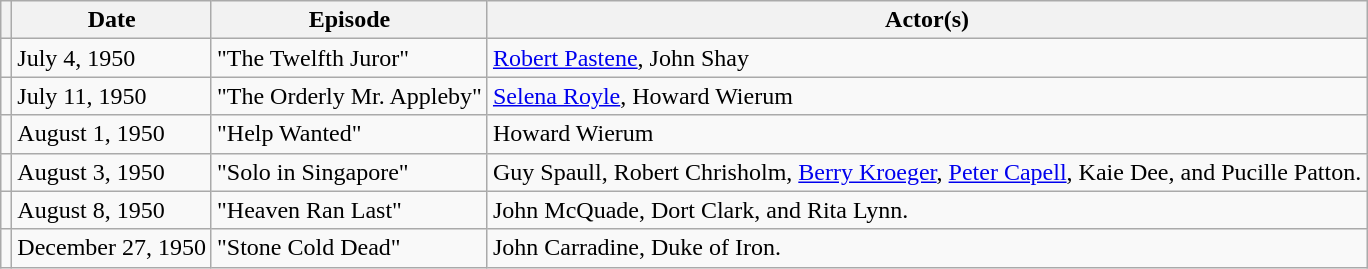<table class="wikitable">
<tr>
<th></th>
<th>Date</th>
<th>Episode</th>
<th>Actor(s)</th>
</tr>
<tr>
<td></td>
<td>July 4, 1950</td>
<td>"The Twelfth Juror"</td>
<td><a href='#'>Robert Pastene</a>, John Shay</td>
</tr>
<tr>
<td></td>
<td>July 11, 1950</td>
<td>"The Orderly Mr. Appleby"</td>
<td><a href='#'>Selena Royle</a>, Howard Wierum</td>
</tr>
<tr>
<td></td>
<td>August 1, 1950</td>
<td>"Help Wanted"</td>
<td>Howard Wierum</td>
</tr>
<tr>
<td></td>
<td>August 3, 1950</td>
<td>"Solo in Singapore"</td>
<td>Guy Spaull, Robert Chrisholm, <a href='#'>Berry Kroeger</a>, <a href='#'>Peter Capell</a>, Kaie Dee, and Pucille Patton.</td>
</tr>
<tr>
<td></td>
<td>August 8, 1950</td>
<td>"Heaven Ran Last"</td>
<td>John McQuade, Dort Clark, and Rita Lynn.</td>
</tr>
<tr>
<td></td>
<td>December 27, 1950</td>
<td>"Stone Cold Dead"</td>
<td>John Carradine, Duke of Iron.</td>
</tr>
</table>
